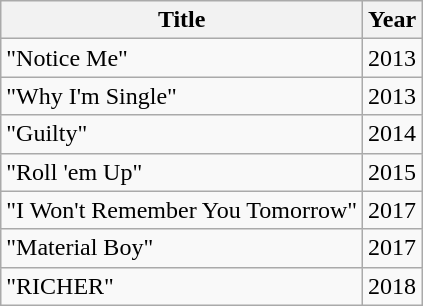<table class="wikitable">
<tr>
<th>Title</th>
<th>Year</th>
</tr>
<tr>
<td>"Notice Me"</td>
<td>2013</td>
</tr>
<tr>
<td>"Why I'm Single"</td>
<td>2013</td>
</tr>
<tr>
<td>"Guilty"</td>
<td>2014</td>
</tr>
<tr>
<td>"Roll 'em Up"</td>
<td>2015</td>
</tr>
<tr>
<td>"I Won't Remember You Tomorrow"</td>
<td>2017</td>
</tr>
<tr>
<td>"Material Boy"</td>
<td>2017</td>
</tr>
<tr>
<td>"RICHER"</td>
<td>2018</td>
</tr>
</table>
